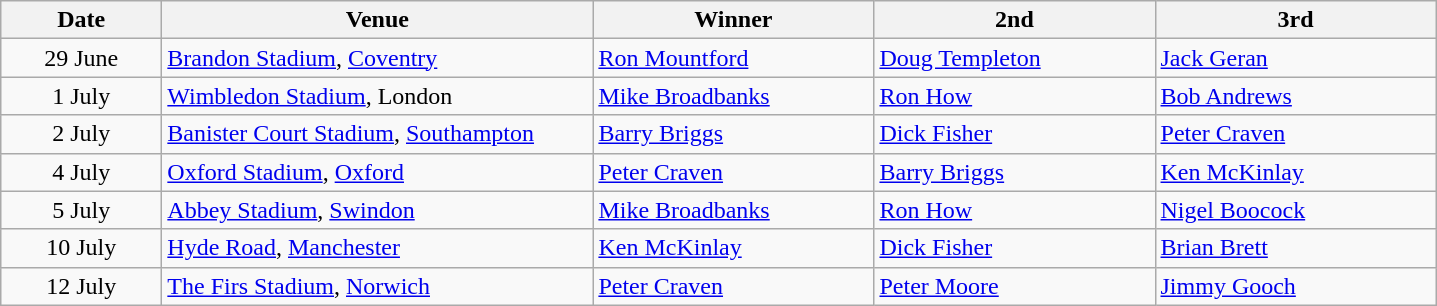<table class=wikitable>
<tr>
<th width=100>Date</th>
<th width=280>Venue</th>
<th width=180>Winner</th>
<th width=180>2nd</th>
<th width=180>3rd</th>
</tr>
<tr>
<td align=center>29 June</td>
<td><a href='#'>Brandon Stadium</a>, <a href='#'>Coventry</a></td>
<td><a href='#'>Ron Mountford</a></td>
<td><a href='#'>Doug Templeton</a></td>
<td><a href='#'>Jack Geran</a></td>
</tr>
<tr>
<td align=center>1 July</td>
<td><a href='#'>Wimbledon Stadium</a>, London</td>
<td><a href='#'>Mike Broadbanks</a></td>
<td><a href='#'>Ron How</a></td>
<td><a href='#'>Bob Andrews</a></td>
</tr>
<tr>
<td align=center>2 July</td>
<td><a href='#'>Banister Court Stadium</a>, <a href='#'>Southampton</a></td>
<td><a href='#'>Barry Briggs</a></td>
<td><a href='#'>Dick Fisher</a></td>
<td><a href='#'>Peter Craven</a></td>
</tr>
<tr>
<td align=center>4 July</td>
<td><a href='#'>Oxford Stadium</a>, <a href='#'>Oxford</a></td>
<td><a href='#'>Peter Craven</a></td>
<td><a href='#'>Barry Briggs</a></td>
<td><a href='#'>Ken McKinlay</a></td>
</tr>
<tr>
<td align=center>5 July</td>
<td><a href='#'>Abbey Stadium</a>, <a href='#'>Swindon</a></td>
<td><a href='#'>Mike Broadbanks</a></td>
<td><a href='#'>Ron How</a></td>
<td><a href='#'>Nigel Boocock</a></td>
</tr>
<tr>
<td align=center>10 July</td>
<td><a href='#'>Hyde Road</a>, <a href='#'>Manchester</a></td>
<td><a href='#'>Ken McKinlay</a></td>
<td><a href='#'>Dick Fisher</a></td>
<td><a href='#'>Brian Brett</a></td>
</tr>
<tr>
<td align=center>12 July</td>
<td><a href='#'>The Firs Stadium</a>, <a href='#'>Norwich</a></td>
<td><a href='#'>Peter Craven</a></td>
<td><a href='#'>Peter Moore</a></td>
<td><a href='#'>Jimmy Gooch</a></td>
</tr>
</table>
